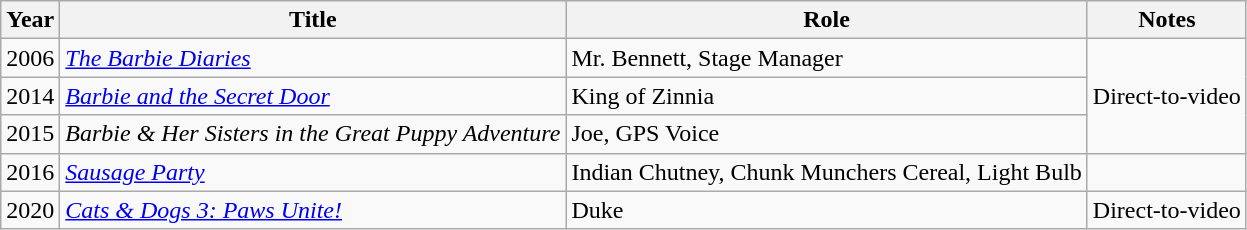<table class="wikitable sortable">
<tr>
<th>Year</th>
<th>Title</th>
<th>Role</th>
<th class="unsortable">Notes</th>
</tr>
<tr>
<td>2006</td>
<td><em><a href='#'>The Barbie Diaries</a></em></td>
<td>Mr. Bennett, Stage Manager</td>
<td rowspan=3>Direct-to-video</td>
</tr>
<tr>
<td>2014</td>
<td><em><a href='#'>Barbie and the Secret Door</a></em></td>
<td>King of Zinnia</td>
</tr>
<tr>
<td>2015</td>
<td><em>Barbie & Her Sisters in the Great Puppy Adventure</em></td>
<td>Joe, GPS Voice</td>
</tr>
<tr>
<td>2016</td>
<td><em><a href='#'>Sausage Party</a></em></td>
<td>Indian Chutney, Chunk Munchers Cereal, Light Bulb</td>
<td></td>
</tr>
<tr>
<td>2020</td>
<td><em><a href='#'>Cats & Dogs 3: Paws Unite!</a></em></td>
<td>Duke</td>
<td>Direct-to-video</td>
</tr>
</table>
